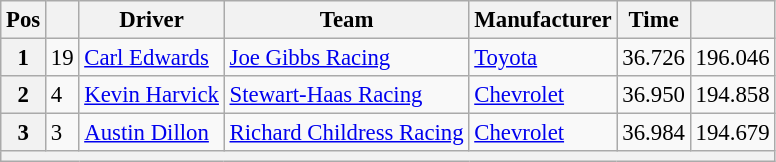<table class="wikitable" style="font-size:95%">
<tr>
<th>Pos</th>
<th></th>
<th>Driver</th>
<th>Team</th>
<th>Manufacturer</th>
<th>Time</th>
<th></th>
</tr>
<tr>
<th>1</th>
<td>19</td>
<td><a href='#'>Carl Edwards</a></td>
<td><a href='#'>Joe Gibbs Racing</a></td>
<td><a href='#'>Toyota</a></td>
<td>36.726</td>
<td>196.046</td>
</tr>
<tr>
<th>2</th>
<td>4</td>
<td><a href='#'>Kevin Harvick</a></td>
<td><a href='#'>Stewart-Haas Racing</a></td>
<td><a href='#'>Chevrolet</a></td>
<td>36.950</td>
<td>194.858</td>
</tr>
<tr>
<th>3</th>
<td>3</td>
<td><a href='#'>Austin Dillon</a></td>
<td><a href='#'>Richard Childress Racing</a></td>
<td><a href='#'>Chevrolet</a></td>
<td>36.984</td>
<td>194.679</td>
</tr>
<tr>
<th colspan="7"></th>
</tr>
</table>
